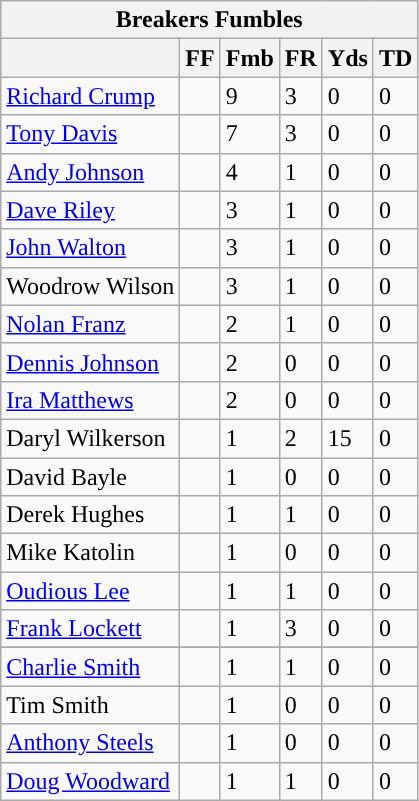<table class="wikitable">
<tr>
<th colspan="6">Breakers Fumbles</th>
</tr>
<tr>
<th></th>
<th>FF</th>
<th>Fmb</th>
<th>FR</th>
<th>Yds</th>
<th>TD</th>
</tr>
<tr>
<td><a href='#'>Richard Crump</a></td>
<td></td>
<td>9</td>
<td>3</td>
<td>0</td>
<td>0</td>
</tr>
<tr>
<td><a href='#'>Tony Davis</a></td>
<td></td>
<td>7</td>
<td>3</td>
<td>0</td>
<td>0</td>
</tr>
<tr>
<td><a href='#'>Andy Johnson</a></td>
<td></td>
<td>4</td>
<td>1</td>
<td>0</td>
<td>0</td>
</tr>
<tr>
<td><a href='#'>Dave Riley</a></td>
<td></td>
<td>3</td>
<td>1</td>
<td>0</td>
<td>0</td>
</tr>
<tr>
<td><a href='#'>John Walton</a></td>
<td></td>
<td>3</td>
<td>1</td>
<td>0</td>
<td>0</td>
</tr>
<tr>
<td>Woodrow Wilson</td>
<td></td>
<td>3</td>
<td>1</td>
<td>0</td>
<td>0</td>
</tr>
<tr>
<td><a href='#'>Nolan Franz</a></td>
<td></td>
<td>2</td>
<td>1</td>
<td>0</td>
<td>0</td>
</tr>
<tr>
<td><a href='#'>Dennis Johnson</a></td>
<td></td>
<td>2</td>
<td>0</td>
<td>0</td>
<td>0</td>
</tr>
<tr>
<td><a href='#'>Ira Matthews</a></td>
<td></td>
<td>2</td>
<td>0</td>
<td>0</td>
<td>0</td>
</tr>
<tr>
<td>Daryl Wilkerson</td>
<td></td>
<td>1</td>
<td>2</td>
<td>15</td>
<td>0</td>
</tr>
<tr>
<td>David Bayle</td>
<td></td>
<td>1</td>
<td>0</td>
<td>0</td>
<td>0</td>
</tr>
<tr>
<td>Derek Hughes</td>
<td></td>
<td>1</td>
<td>1</td>
<td>0</td>
<td>0</td>
</tr>
<tr>
<td>Mike Katolin</td>
<td></td>
<td>1</td>
<td>0</td>
<td>0</td>
<td>0</td>
</tr>
<tr>
<td><a href='#'>Oudious Lee</a></td>
<td></td>
<td>1</td>
<td>1</td>
<td>0</td>
<td>0</td>
</tr>
<tr>
<td><a href='#'>Frank Lockett</a></td>
<td></td>
<td>1</td>
<td>3</td>
<td>0</td>
<td>0</td>
</tr>
<tr>
</tr>
<tr>
<td><a href='#'>Charlie Smith</a></td>
<td></td>
<td>1</td>
<td>1</td>
<td>0</td>
<td>0</td>
</tr>
<tr>
<td>Tim Smith</td>
<td></td>
<td>1</td>
<td>0</td>
<td>0</td>
<td>0</td>
</tr>
<tr>
<td><a href='#'>Anthony Steels</a></td>
<td></td>
<td>1</td>
<td>0</td>
<td>0</td>
<td>0</td>
</tr>
<tr>
<td><a href='#'>Doug Woodward</a></td>
<td></td>
<td>1</td>
<td>1</td>
<td>0</td>
<td>0</td>
</tr>
</table>
